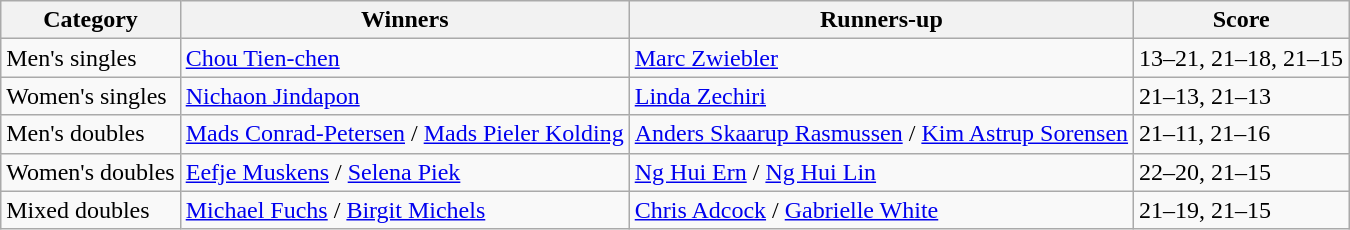<table class=wikitable style="white-space:nowrap;">
<tr>
<th>Category</th>
<th>Winners</th>
<th>Runners-up</th>
<th>Score</th>
</tr>
<tr>
<td>Men's singles</td>
<td> <a href='#'>Chou Tien-chen</a></td>
<td> <a href='#'>Marc Zwiebler</a></td>
<td>13–21, 21–18, 21–15</td>
</tr>
<tr>
<td>Women's singles</td>
<td> <a href='#'>Nichaon Jindapon</a></td>
<td> <a href='#'>Linda Zechiri</a></td>
<td>21–13, 21–13</td>
</tr>
<tr>
<td>Men's doubles</td>
<td> <a href='#'>Mads Conrad-Petersen</a> / <a href='#'>Mads Pieler Kolding</a></td>
<td> <a href='#'>Anders Skaarup Rasmussen</a> / <a href='#'>Kim Astrup Sorensen</a></td>
<td>21–11, 21–16</td>
</tr>
<tr>
<td>Women's doubles</td>
<td> <a href='#'>Eefje Muskens</a> / <a href='#'>Selena Piek</a></td>
<td> <a href='#'>Ng Hui Ern</a> / <a href='#'>Ng Hui Lin</a></td>
<td>22–20, 21–15</td>
</tr>
<tr>
<td>Mixed doubles</td>
<td> <a href='#'>Michael Fuchs</a> / <a href='#'>Birgit Michels</a></td>
<td> <a href='#'>Chris Adcock</a> / <a href='#'>Gabrielle White</a></td>
<td>21–19, 21–15</td>
</tr>
</table>
